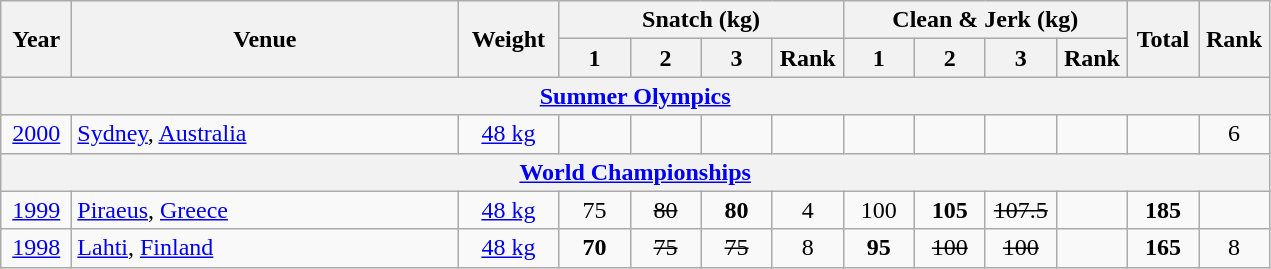<table class = "wikitable" style="text-align:center;">
<tr>
<th rowspan=2 width=40>Year</th>
<th rowspan=2 width=250>Venue</th>
<th rowspan=2 width=60>Weight</th>
<th colspan=4>Snatch (kg)</th>
<th colspan=4>Clean & Jerk (kg)</th>
<th rowspan=2 width=40>Total</th>
<th rowspan=2 width=40>Rank</th>
</tr>
<tr>
<th width=40>1</th>
<th width=40>2</th>
<th width=40>3</th>
<th width=40>Rank</th>
<th width=40>1</th>
<th width=40>2</th>
<th width=40>3</th>
<th width=40>Rank</th>
</tr>
<tr>
<th colspan=13><a href='#'>Summer Olympics</a></th>
</tr>
<tr>
<td><a href='#'>2000</a></td>
<td align=left> <a href='#'>Sydney</a>, <a href='#'>Australia</a></td>
<td><a href='#'>48 kg</a></td>
<td></td>
<td></td>
<td></td>
<td></td>
<td></td>
<td></td>
<td></td>
<td></td>
<td></td>
<td>6</td>
</tr>
<tr>
<th colspan=13><a href='#'>World Championships</a></th>
</tr>
<tr>
<td><a href='#'>1999</a></td>
<td align=left> <a href='#'>Piraeus</a>, <a href='#'>Greece</a></td>
<td><a href='#'>48 kg</a></td>
<td>75</td>
<td><s>80</s></td>
<td><strong>80</strong></td>
<td>4</td>
<td>100</td>
<td><strong>105</strong></td>
<td><s>107.5</s></td>
<td></td>
<td><strong>185</strong></td>
<td></td>
</tr>
<tr>
<td><a href='#'>1998</a></td>
<td align=left> <a href='#'>Lahti</a>, <a href='#'>Finland</a></td>
<td><a href='#'>48 kg</a></td>
<td><strong>70</strong></td>
<td><s>75</s></td>
<td><s>75</s></td>
<td>8</td>
<td><strong>95</strong></td>
<td><s>100</s></td>
<td><s>100</s></td>
<td></td>
<td><strong>165</strong></td>
<td>8</td>
</tr>
</table>
